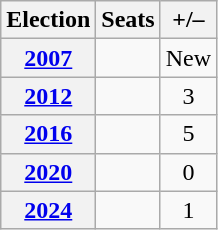<table class="wikitable" style="text-align:center">
<tr>
<th>Election</th>
<th>Seats</th>
<th>+/–</th>
</tr>
<tr>
<th><a href='#'>2007</a></th>
<td></td>
<td>New</td>
</tr>
<tr>
<th><a href='#'>2012</a></th>
<td></td>
<td> 3</td>
</tr>
<tr>
<th><a href='#'>2016</a></th>
<td></td>
<td> 5</td>
</tr>
<tr>
<th><a href='#'>2020</a></th>
<td></td>
<td> 0</td>
</tr>
<tr>
<th><a href='#'>2024</a></th>
<td></td>
<td> 1</td>
</tr>
</table>
